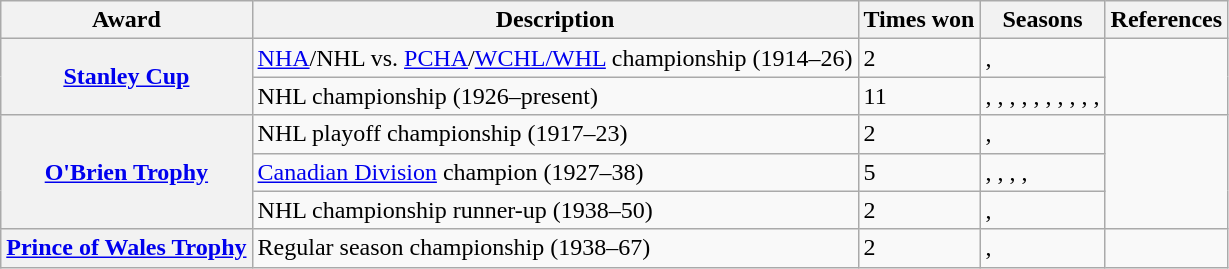<table class="wikitable">
<tr>
<th scope="col">Award</th>
<th scope="col">Description</th>
<th scope="col">Times won</th>
<th scope="col">Seasons</th>
<th scope="col">References</th>
</tr>
<tr>
<th scope="row" rowspan="2"><a href='#'>Stanley Cup</a></th>
<td><a href='#'>NHA</a>/NHL vs. <a href='#'>PCHA</a>/<a href='#'>WCHL/WHL</a> championship (1914–26)</td>
<td>2</td>
<td>, </td>
<td rowspan="2"></td>
</tr>
<tr>
<td>NHL championship (1926–present)</td>
<td>11</td>
<td>, , , , , , , , , , </td>
</tr>
<tr>
<th scope="row" rowspan="3"><a href='#'>O'Brien Trophy</a></th>
<td>NHL playoff championship (1917–23)</td>
<td>2</td>
<td>, </td>
<td rowspan="3"></td>
</tr>
<tr>
<td><a href='#'>Canadian Division</a> champion (1927–38)</td>
<td>5</td>
<td>, , , , </td>
</tr>
<tr>
<td>NHL championship runner-up (1938–50)</td>
<td>2</td>
<td>, </td>
</tr>
<tr>
<th scope="row"><a href='#'>Prince of Wales Trophy</a></th>
<td>Regular season championship (1938–67)</td>
<td>2</td>
<td>, </td>
<td></td>
</tr>
</table>
